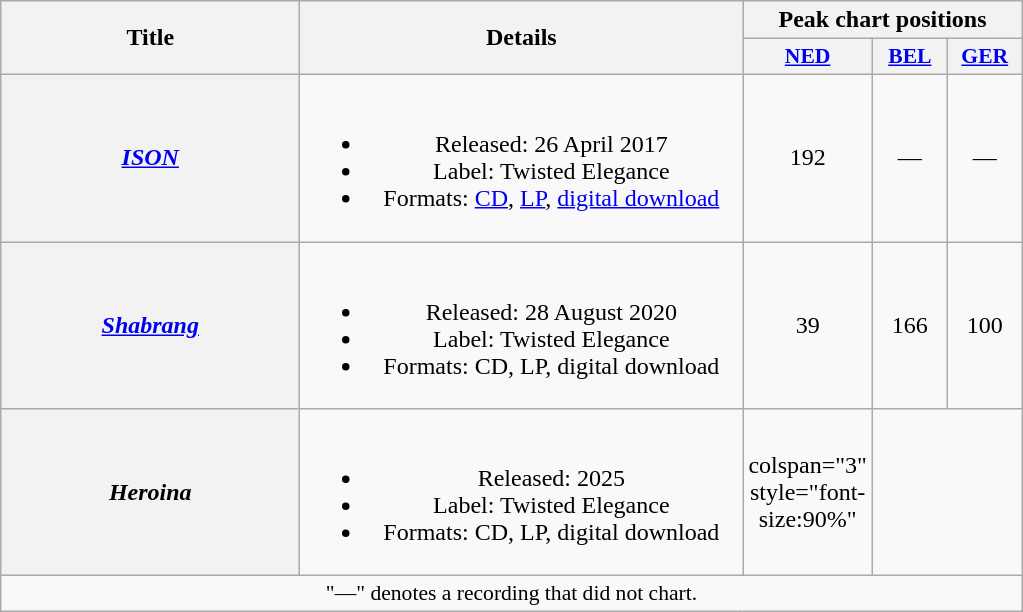<table class="wikitable plainrowheaders" style="text-align:center">
<tr>
<th scope="col" rowspan="2" style="width:12em;">Title</th>
<th scope="col" rowspan="2" style="width:18em;">Details</th>
<th colspan="3" scope="col">Peak chart positions</th>
</tr>
<tr>
<th scope="col" style="width:3em;font-size:90%;"><a href='#'>NED</a><br></th>
<th scope="col" style="width:3em;font-size:90%;"><a href='#'>BEL</a><br></th>
<th scope="col" style="width:3em;font-size:90%;"><a href='#'>GER</a><br></th>
</tr>
<tr>
<th scope="row"><em><a href='#'>ISON</a></em></th>
<td><br><ul><li>Released: 26 April 2017</li><li>Label: Twisted Elegance</li><li>Formats: <a href='#'>CD</a>, <a href='#'>LP</a>, <a href='#'>digital download</a></li></ul></td>
<td>192</td>
<td>—</td>
<td>—</td>
</tr>
<tr>
<th scope="row"><em><a href='#'>Shabrang</a></em></th>
<td><br><ul><li>Released: 28 August 2020</li><li>Label: Twisted Elegance</li><li>Formats: CD, LP, digital download</li></ul></td>
<td>39</td>
<td>166</td>
<td>100</td>
</tr>
<tr>
<th scope="row"><em>Heroina</em></th>
<td><br><ul><li>Released: 2025</li><li>Label: Twisted Elegance</li><li>Formats: CD, LP, digital download</li></ul></td>
<td>colspan="3" style="font-size:90%" </td>
</tr>
<tr>
<td colspan="5" style="font-size:90%">"—" denotes a recording that did not chart.</td>
</tr>
</table>
